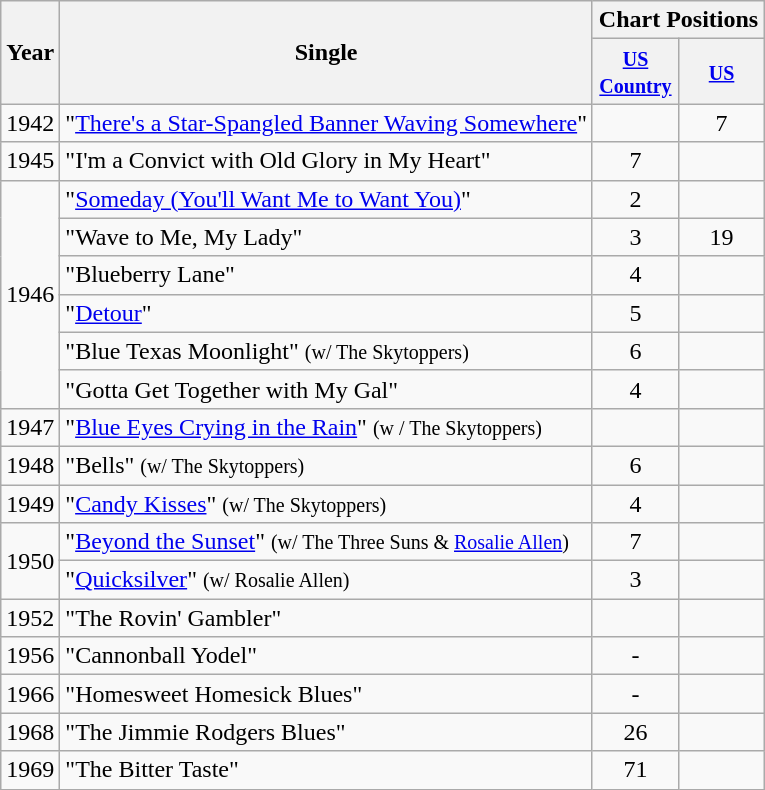<table class="wikitable">
<tr>
<th rowspan="2">Year</th>
<th rowspan="2">Single</th>
<th colspan="2">Chart Positions</th>
</tr>
<tr>
<th style="width:50px;"><small><a href='#'>US Country</a></small></th>
<th style="width:50px;"><small><a href='#'>US</a></small></th>
</tr>
<tr>
<td>1942</td>
<td>"<a href='#'>There's a Star-Spangled Banner Waving Somewhere</a>"</td>
<td style="text-align:center;"></td>
<td style="text-align:center;">7</td>
</tr>
<tr>
<td>1945</td>
<td>"I'm a Convict with Old Glory in My Heart"</td>
<td style="text-align:center;">7</td>
<td></td>
</tr>
<tr>
<td rowspan="6">1946</td>
<td>"<a href='#'>Someday (You'll Want Me to Want You)</a>"</td>
<td style="text-align:center;">2</td>
<td></td>
</tr>
<tr>
<td>"Wave to Me, My Lady"</td>
<td style="text-align:center;">3</td>
<td style="text-align:center;">19</td>
</tr>
<tr>
<td>"Blueberry Lane"</td>
<td style="text-align:center;">4</td>
<td></td>
</tr>
<tr>
<td>"<a href='#'>Detour</a>"</td>
<td style="text-align:center;">5</td>
<td></td>
</tr>
<tr>
<td>"Blue Texas Moonlight" <small>(w/ The Skytoppers)</small></td>
<td style="text-align:center;">6</td>
<td></td>
</tr>
<tr>
<td>"Gotta Get Together with My Gal"</td>
<td style="text-align:center;">4</td>
<td></td>
</tr>
<tr>
<td>1947</td>
<td>"<a href='#'>Blue Eyes Crying in the Rain</a>" <small>(w / The Skytoppers)</small></td>
<td></td>
<td></td>
</tr>
<tr>
<td>1948</td>
<td>"Bells" <small>(w/ The Skytoppers)</small></td>
<td style="text-align:center;">6</td>
<td></td>
</tr>
<tr>
<td>1949</td>
<td>"<a href='#'>Candy Kisses</a>" <small>(w/ The Skytoppers)</small></td>
<td style="text-align:center;">4</td>
<td></td>
</tr>
<tr>
<td rowspan="2">1950</td>
<td>"<a href='#'>Beyond the Sunset</a>" <small>(w/ The Three Suns & <a href='#'>Rosalie Allen</a>)</small></td>
<td style="text-align:center;">7</td>
<td></td>
</tr>
<tr>
<td>"<a href='#'>Quicksilver</a>" <small>(w/ Rosalie Allen)</small></td>
<td style="text-align:center;">3</td>
<td></td>
</tr>
<tr>
<td>1952</td>
<td>"The Rovin' Gambler"</td>
<td style="text-align:center;"></td>
<td></td>
</tr>
<tr>
<td>1956</td>
<td>"Cannonball Yodel"</td>
<td style="text-align:center;">-</td>
<td></td>
</tr>
<tr>
<td>1966</td>
<td>"Homesweet Homesick Blues"</td>
<td style="text-align:center;">-</td>
<td></td>
</tr>
<tr>
<td>1968</td>
<td>"The Jimmie Rodgers Blues"</td>
<td style="text-align:center;">26</td>
<td></td>
</tr>
<tr>
<td>1969</td>
<td>"The Bitter Taste"</td>
<td style="text-align:center;">71</td>
<td></td>
</tr>
</table>
